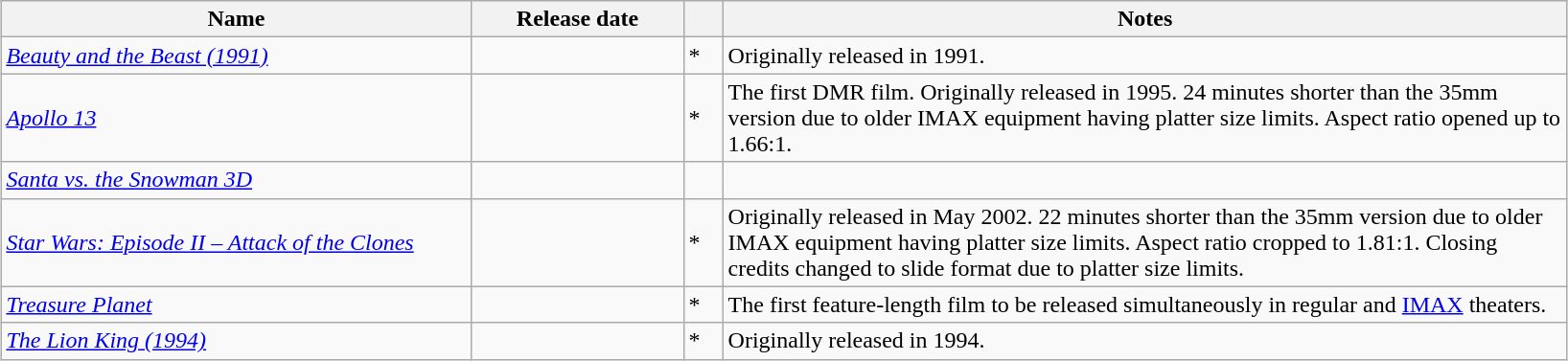<table class="wikitable sortable collapsible" style="margin:auto;">
<tr>
<th scope="col" style="width:320px;">Name</th>
<th scope="col" style="width:140px;">Release date</th>
<th scope="col" class="unsortable" style="width:20px;"></th>
<th scope="col" class="unsortable" style="width:580px;">Notes</th>
</tr>
<tr>
<td><em><a href='#'>Beauty and the Beast (1991)</a></em></td>
<td align=center></td>
<td>*</td>
<td>Originally released in 1991.</td>
</tr>
<tr>
<td><em><a href='#'>Apollo 13</a></em></td>
<td align=center></td>
<td>*</td>
<td>The first DMR film. Originally released in 1995. 24 minutes shorter than the 35mm version due to older IMAX equipment having platter size limits. Aspect ratio opened up to 1.66:1.</td>
</tr>
<tr>
<td><em><a href='#'>Santa vs. the Snowman 3D</a></em></td>
<td align=center></td>
<td></td>
<td></td>
</tr>
<tr>
<td><em><a href='#'>Star Wars: Episode II&nbsp;– Attack of the Clones</a></em></td>
<td align=center></td>
<td>*</td>
<td>Originally released in May 2002. 22 minutes shorter than the 35mm version due to older IMAX equipment having platter size limits. Aspect ratio cropped to 1.81:1. Closing credits changed to slide format due to platter size limits.</td>
</tr>
<tr>
<td><em><a href='#'>Treasure Planet</a></em></td>
<td align=center></td>
<td>*</td>
<td>The first feature-length film to be released simultaneously in regular and <a href='#'>IMAX</a> theaters.</td>
</tr>
<tr>
<td><em><a href='#'>The Lion King (1994)</a></em></td>
<td align=center></td>
<td>*</td>
<td>Originally released in 1994.</td>
</tr>
</table>
